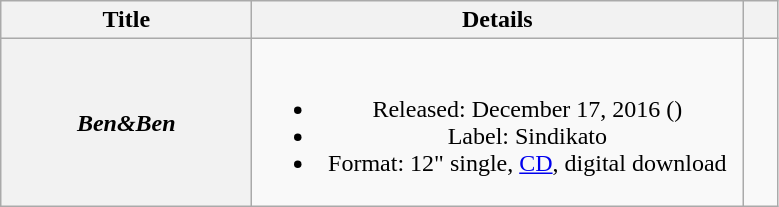<table class="wikitable plainrowheaders" style="text-align:center;">
<tr>
<th scope="col" style="width:10em;">Title</th>
<th scope="col" style="width:20em;">Details</th>
<th scope="col" class="unsortable" style="width:1em;"></th>
</tr>
<tr>
<th scope="row"><em>Ben&Ben</em></th>
<td><br><ul><li>Released: December 17, 2016 <span>(</span><span>)</span></li><li>Label: Sindikato</li><li>Format: 12" single, <a href='#'>CD</a>, digital download</li></ul></td>
<td></td>
</tr>
</table>
